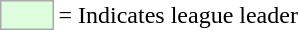<table>
<tr>
<td style="background:#DDFFDD; border:1px solid #aaa; width:2em;"></td>
<td>= Indicates league leader</td>
</tr>
</table>
